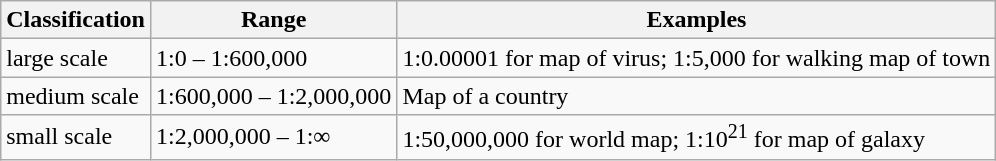<table class="wikitable">
<tr>
<th>Classification</th>
<th>Range</th>
<th>Examples</th>
</tr>
<tr>
<td>large scale</td>
<td>1:0 – 1:600,000</td>
<td>1:0.00001 for map of virus; 1:5,000 for walking map of town</td>
</tr>
<tr>
<td>medium scale</td>
<td>1:600,000 – 1:2,000,000</td>
<td>Map of a country</td>
</tr>
<tr>
<td>small scale</td>
<td>1:2,000,000 – 1:∞</td>
<td>1:50,000,000 for world map; 1:10<sup>21</sup> for map of galaxy</td>
</tr>
</table>
